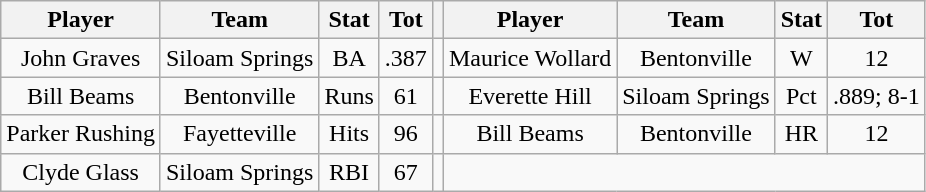<table class="wikitable" style="text-align:center">
<tr>
<th>Player</th>
<th>Team</th>
<th>Stat</th>
<th>Tot</th>
<th></th>
<th>Player</th>
<th>Team</th>
<th>Stat</th>
<th>Tot</th>
</tr>
<tr>
<td>John Graves</td>
<td>Siloam Springs</td>
<td>BA</td>
<td>.387</td>
<td></td>
<td>Maurice Wollard</td>
<td>Bentonville</td>
<td>W</td>
<td>12</td>
</tr>
<tr>
<td>Bill Beams</td>
<td>Bentonville</td>
<td>Runs</td>
<td>61</td>
<td></td>
<td>Everette Hill</td>
<td>Siloam Springs</td>
<td>Pct</td>
<td>.889; 8-1</td>
</tr>
<tr>
<td>Parker Rushing</td>
<td>Fayetteville</td>
<td>Hits</td>
<td>96</td>
<td></td>
<td>Bill Beams</td>
<td>Bentonville</td>
<td>HR</td>
<td>12</td>
</tr>
<tr>
<td>Clyde Glass</td>
<td>Siloam Springs</td>
<td>RBI</td>
<td>67</td>
<td></td>
</tr>
</table>
